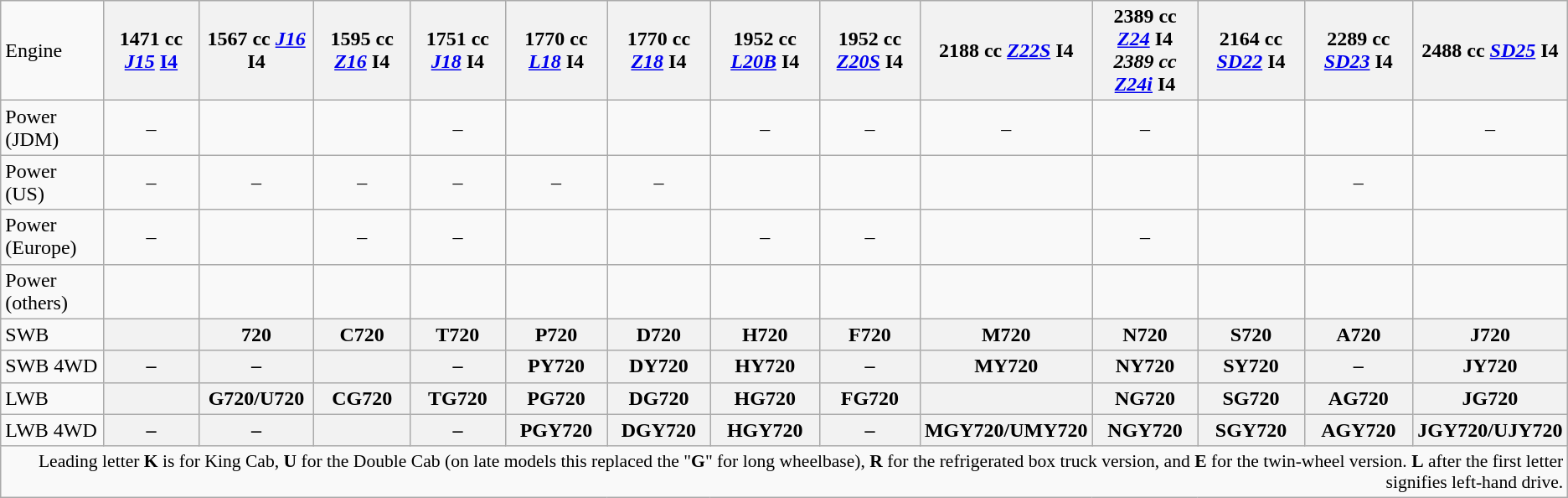<table class="wikitable">
<tr>
<td>Engine</td>
<th>1471 cc <em><a href='#'>J15</a></em> <a href='#'>I4</a></th>
<th>1567 cc <em><a href='#'>J16</a></em> I4</th>
<th>1595 cc <em><a href='#'>Z16</a></em> I4</th>
<th>1751 cc <em><a href='#'>J18</a></em> I4</th>
<th>1770 cc <em><a href='#'>L18</a></em> I4</th>
<th>1770 cc <em><a href='#'>Z18</a></em> I4</th>
<th>1952 cc <em><a href='#'>L20B</a></em> I4</th>
<th>1952 cc <em><a href='#'>Z20S</a></em> I4</th>
<th>2188 cc <em><a href='#'>Z22S</a></em> I4</th>
<th>2389 cc <em><a href='#'>Z24</a></em> I4<br><em>2389 cc <a href='#'>Z24i</a></em> I4</th>
<th>2164 cc <em><a href='#'>SD22</a></em> I4</th>
<th>2289 cc <em><a href='#'>SD23</a></em> I4</th>
<th>2488 cc <em><a href='#'>SD25</a></em> I4</th>
</tr>
<tr>
<td>Power (JDM)</td>
<td style="text-align:center;">–</td>
<td style="text-align:center;"></td>
<td style="text-align:center;"></td>
<td style="text-align:center;">–</td>
<td style="text-align:center;"></td>
<td style="text-align:center;"></td>
<td style="text-align:center;">–</td>
<td style="text-align:center;">–</td>
<td style="text-align:center;">–</td>
<td style="text-align:center;">–</td>
<td style="text-align:center;"></td>
<td style="text-align:center;"></td>
<td style="text-align:center;">–</td>
</tr>
<tr>
<td>Power (US)</td>
<td style="text-align:center;">–</td>
<td style="text-align:center;">–</td>
<td style="text-align:center;">–</td>
<td style="text-align:center;">–</td>
<td style="text-align:center;">–</td>
<td style="text-align:center;">–</td>
<td style="text-align:center;"></td>
<td style="text-align:center;"></td>
<td style="text-align:center;"></td>
<td style="text-align:center;"><br></td>
<td style="text-align:center;"></td>
<td style="text-align:center;">–</td>
<td style="text-align:center;"></td>
</tr>
<tr>
<td>Power (Europe)</td>
<td style="text-align:center;">–</td>
<td style="text-align:center;"></td>
<td style="text-align:center;">–</td>
<td style="text-align:center;">–</td>
<td style="text-align:center;"></td>
<td style="text-align:center;"></td>
<td style="text-align:center;">–</td>
<td style="text-align:center;">–</td>
<td style="text-align:center;"></td>
<td style="text-align:center;">–</td>
<td style="text-align:center;"></td>
<td style="text-align:center;"></td>
<td style="text-align:center;"></td>
</tr>
<tr>
<td>Power (others)</td>
<td style="text-align:center;"></td>
<td style="text-align:center;"></td>
<td style="text-align:center;"></td>
<td style="text-align:center;"></td>
<td style="text-align:center;"></td>
<td style="text-align:center;"></td>
<td style="text-align:center;"></td>
<td style="text-align:center;"></td>
<td style="text-align:center;"></td>
<td style="text-align:center;"></td>
<td style="text-align:center;"></td>
<td style="text-align:center;"></td>
<td style="text-align:center;"></td>
</tr>
<tr>
<td>SWB</td>
<th></th>
<th>720</th>
<th>C720</th>
<th>T720</th>
<th>P720</th>
<th>D720</th>
<th>H720</th>
<th>F720</th>
<th>M720</th>
<th>N720</th>
<th>S720</th>
<th>A720</th>
<th>J720</th>
</tr>
<tr>
<td>SWB 4WD</td>
<th>–</th>
<th>–</th>
<th></th>
<th>–</th>
<th>PY720</th>
<th>DY720</th>
<th>HY720</th>
<th>–</th>
<th>MY720</th>
<th>NY720</th>
<th>SY720</th>
<th>–</th>
<th>JY720</th>
</tr>
<tr>
<td>LWB</td>
<th></th>
<th>G720/U720</th>
<th>CG720</th>
<th>TG720</th>
<th>PG720</th>
<th>DG720</th>
<th>HG720</th>
<th>FG720</th>
<th></th>
<th>NG720</th>
<th>SG720</th>
<th>AG720</th>
<th>JG720</th>
</tr>
<tr>
<td>LWB 4WD</td>
<th>–</th>
<th>–</th>
<th></th>
<th>–</th>
<th>PGY720</th>
<th>DGY720</th>
<th>HGY720</th>
<th>–</th>
<th>MGY720/UMY720</th>
<th>NGY720</th>
<th>SGY720</th>
<th>AGY720</th>
<th>JGY720/UJY720</th>
</tr>
<tr style="text-align:right;font-size:90%;">
<td colspan=14>Leading letter <strong>K</strong> is for King Cab, <strong>U</strong> for the Double Cab (on late models this replaced the "<strong>G</strong>" for long wheelbase), <strong>R</strong> for the refrigerated box truck version, and <strong>E</strong> for the twin-wheel version. <strong>L</strong> after the first letter signifies left-hand drive.</td>
</tr>
</table>
